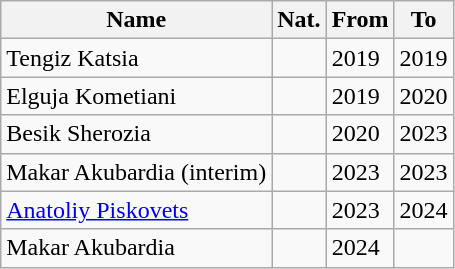<table class="wikitable sortable" style="text-align: left; font-size: 100%;">
<tr>
<th>Name</th>
<th>Nat.</th>
<th>From</th>
<th>To</th>
</tr>
<tr>
<td>Tengiz Katsia</td>
<td></td>
<td>2019</td>
<td>2019</td>
</tr>
<tr>
<td>Elguja Kometiani</td>
<td></td>
<td>2019</td>
<td>2020</td>
</tr>
<tr>
<td>Besik Sherozia</td>
<td></td>
<td>2020</td>
<td>2023</td>
</tr>
<tr>
<td>Makar Akubardia (interim)</td>
<td></td>
<td>2023</td>
<td>2023</td>
</tr>
<tr>
<td><a href='#'>Anatoliy Piskovets</a></td>
<td></td>
<td>2023</td>
<td>2024</td>
</tr>
<tr>
<td>Makar Akubardia</td>
<td></td>
<td>2024</td>
<td></td>
</tr>
</table>
